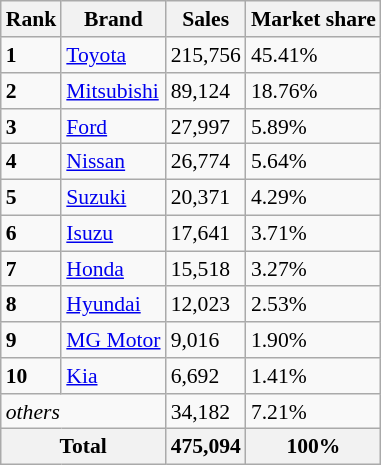<table class="wikitable" align="left" style="text-align: left; font-size:90%;">
<tr>
<th>Rank</th>
<th>Brand</th>
<th>Sales</th>
<th>Market share</th>
</tr>
<tr>
<td><strong>1</strong></td>
<td><a href='#'>Toyota</a></td>
<td>215,756</td>
<td>45.41%</td>
</tr>
<tr>
<td><strong>2</strong></td>
<td><a href='#'>Mitsubishi</a></td>
<td>89,124</td>
<td>18.76%</td>
</tr>
<tr>
<td><strong>3</strong></td>
<td><a href='#'>Ford</a></td>
<td>27,997</td>
<td>5.89%</td>
</tr>
<tr>
<td><strong>4</strong></td>
<td><a href='#'>Nissan</a></td>
<td>26,774</td>
<td>5.64%</td>
</tr>
<tr>
<td><strong>5</strong></td>
<td><a href='#'>Suzuki</a></td>
<td>20,371</td>
<td>4.29%</td>
</tr>
<tr>
<td><strong>6</strong></td>
<td><a href='#'>Isuzu</a></td>
<td>17,641</td>
<td>3.71%</td>
</tr>
<tr>
<td><strong>7</strong></td>
<td><a href='#'>Honda</a></td>
<td>15,518</td>
<td>3.27%</td>
</tr>
<tr>
<td><strong>8</strong></td>
<td><a href='#'>Hyundai</a></td>
<td>12,023</td>
<td>2.53%</td>
</tr>
<tr>
<td><strong>9</strong></td>
<td><a href='#'>MG Motor</a></td>
<td>9,016</td>
<td>1.90%</td>
</tr>
<tr>
<td><strong>10</strong></td>
<td><a href='#'>Kia</a></td>
<td>6,692</td>
<td>1.41%</td>
</tr>
<tr>
<td colspan="2"><em>others</em></td>
<td>34,182</td>
<td>7.21%</td>
</tr>
<tr>
<th colspan="2">Total</th>
<th>475,094</th>
<th>100%</th>
</tr>
</table>
